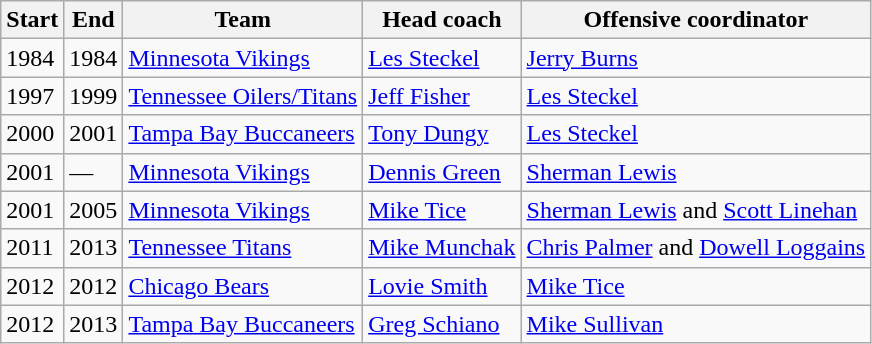<table class="wikitable sortable">
<tr>
<th>Start</th>
<th>End</th>
<th>Team</th>
<th>Head coach</th>
<th>Offensive coordinator</th>
</tr>
<tr>
<td>1984</td>
<td>1984</td>
<td><a href='#'>Minnesota Vikings</a></td>
<td><a href='#'>Les Steckel</a></td>
<td><a href='#'>Jerry Burns</a></td>
</tr>
<tr>
<td>1997</td>
<td>1999</td>
<td><a href='#'>Tennessee Oilers/Titans</a></td>
<td><a href='#'>Jeff Fisher</a></td>
<td><a href='#'>Les Steckel</a></td>
</tr>
<tr>
<td>2000</td>
<td>2001</td>
<td><a href='#'>Tampa Bay Buccaneers</a></td>
<td><a href='#'>Tony Dungy</a></td>
<td><a href='#'>Les Steckel</a></td>
</tr>
<tr>
<td>2001</td>
<td>—</td>
<td><a href='#'>Minnesota Vikings</a></td>
<td><a href='#'>Dennis Green</a></td>
<td><a href='#'>Sherman Lewis</a></td>
</tr>
<tr>
<td>2001</td>
<td>2005</td>
<td><a href='#'>Minnesota Vikings</a></td>
<td><a href='#'>Mike Tice</a></td>
<td><a href='#'>Sherman Lewis</a> and <a href='#'>Scott Linehan</a></td>
</tr>
<tr>
<td>2011</td>
<td>2013</td>
<td><a href='#'>Tennessee Titans</a></td>
<td><a href='#'>Mike Munchak</a></td>
<td><a href='#'>Chris Palmer</a> and <a href='#'>Dowell Loggains</a></td>
</tr>
<tr>
<td>2012</td>
<td>2012</td>
<td><a href='#'>Chicago Bears</a></td>
<td><a href='#'>Lovie Smith</a></td>
<td><a href='#'>Mike Tice</a></td>
</tr>
<tr>
<td>2012</td>
<td>2013</td>
<td><a href='#'>Tampa Bay Buccaneers</a></td>
<td><a href='#'>Greg Schiano</a></td>
<td><a href='#'>Mike Sullivan</a></td>
</tr>
</table>
